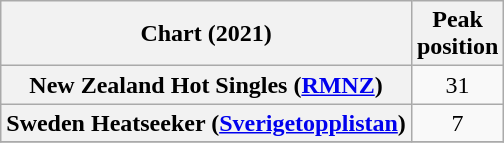<table class="wikitable sortable plainrowheaders" style="text-align:center">
<tr>
<th scope="col">Chart (2021)</th>
<th scope="col">Peak<br>position</th>
</tr>
<tr>
<th scope="row">New Zealand Hot Singles (<a href='#'>RMNZ</a>)</th>
<td>31</td>
</tr>
<tr>
<th scope="row">Sweden Heatseeker (<a href='#'>Sverigetopplistan</a>)</th>
<td>7</td>
</tr>
<tr>
</tr>
</table>
